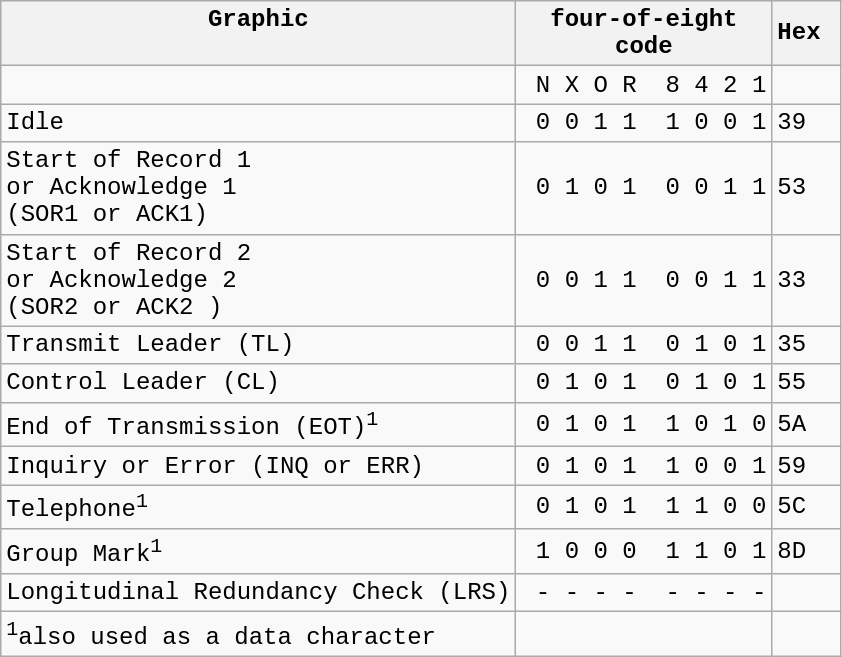<table class="wikitable" style="font-family: 'Courier New';">
<tr>
<th>Graphic<br> </th>
<th>four-of-eight<br>code</th>
<th>Hex </th>
</tr>
<tr>
<td> </td>
<td> N X O R  8 4 2 1</td>
<td></td>
</tr>
<tr>
<td>Idle</td>
<td> 0 0 1 1  1 0 0 1</td>
<td>39</td>
</tr>
<tr>
<td>Start of Record 1<br>or Acknowledge 1<br>(SOR1 or ACK1)</td>
<td> 0 1 0 1  0 0 1 1</td>
<td>53</td>
</tr>
<tr>
<td>Start of Record 2<br>or Acknowledge 2<br>(SOR2 or ACK2 )</td>
<td> 0 0 1 1  0 0 1 1</td>
<td>33</td>
</tr>
<tr>
<td>Transmit Leader (TL)</td>
<td> 0 0 1 1  0 1 0 1</td>
<td>35</td>
</tr>
<tr>
<td>Control Leader (CL)</td>
<td> 0 1 0 1  0 1 0 1</td>
<td>55</td>
</tr>
<tr>
<td>End of Transmission (EOT)<sup>1</sup></td>
<td> 0 1 0 1  1 0 1 0</td>
<td>5A</td>
</tr>
<tr>
<td>Inquiry or Error (INQ or ERR)</td>
<td> 0 1 0 1  1 0 0 1</td>
<td>59</td>
</tr>
<tr>
<td>Telephone<sup>1</sup></td>
<td> 0 1 0 1  1 1 0 0</td>
<td>5C</td>
</tr>
<tr>
<td>Group Mark<sup>1</sup></td>
<td> 1 0 0 0  1 1 0 1</td>
<td>8D</td>
</tr>
<tr>
<td>Longitudinal Redundancy Check (LRS)</td>
<td> - - - -  - - - -</td>
<td></td>
</tr>
<tr>
<td><sup>1</sup>also used as a data character</td>
<td></td>
<td></td>
</tr>
</table>
